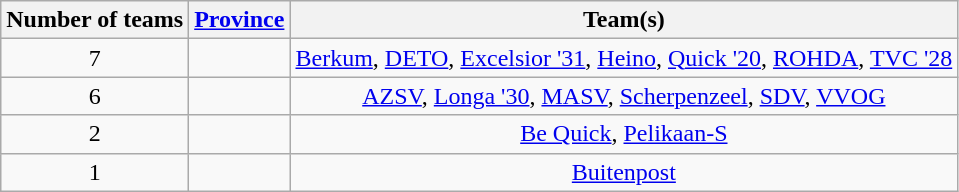<table class="wikitable" style="text-align:center">
<tr>
<th>Number of teams</th>
<th><a href='#'>Province</a></th>
<th>Team(s)</th>
</tr>
<tr>
<td>7</td>
<td align="left"></td>
<td><a href='#'>Berkum</a>, <a href='#'>DETO</a>, <a href='#'>Excelsior '31</a>, <a href='#'>Heino</a>, <a href='#'>Quick '20</a>, <a href='#'>ROHDA</a>, <a href='#'>TVC '28</a></td>
</tr>
<tr>
<td>6</td>
<td align="left"></td>
<td><a href='#'>AZSV</a>, <a href='#'>Longa '30</a>, <a href='#'>MASV</a>, <a href='#'>Scherpenzeel</a>, <a href='#'>SDV</a>, <a href='#'>VVOG</a></td>
</tr>
<tr>
<td>2</td>
<td align="left"></td>
<td><a href='#'>Be Quick</a>, <a href='#'>Pelikaan-S</a></td>
</tr>
<tr>
<td>1</td>
<td align="left"></td>
<td><a href='#'>Buitenpost</a></td>
</tr>
</table>
